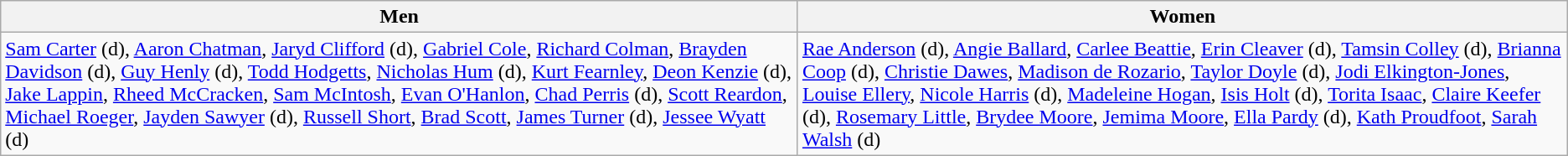<table class="wikitable">
<tr>
<th>Men</th>
<th>Women</th>
</tr>
<tr>
<td><a href='#'>Sam Carter</a> (d), <a href='#'>Aaron Chatman</a>, <a href='#'>Jaryd Clifford</a> (d), <a href='#'>Gabriel Cole</a>, <a href='#'>Richard Colman</a>, <a href='#'>Brayden Davidson</a> (d), <a href='#'>Guy Henly</a> (d), <a href='#'>Todd Hodgetts</a>, <a href='#'>Nicholas Hum</a> (d), <a href='#'>Kurt Fearnley</a>, <a href='#'>Deon Kenzie</a> (d), <a href='#'>Jake Lappin</a>, <a href='#'>Rheed McCracken</a>, <a href='#'>Sam McIntosh</a>, <a href='#'>Evan O'Hanlon</a>, <a href='#'>Chad Perris</a> (d), <a href='#'>Scott Reardon</a>, <a href='#'>Michael Roeger</a>, <a href='#'>Jayden Sawyer</a> (d), <a href='#'>Russell Short</a>, <a href='#'>Brad Scott</a>, <a href='#'>James Turner</a> (d), <a href='#'>Jessee Wyatt</a> (d)</td>
<td><a href='#'>Rae Anderson</a> (d), <a href='#'>Angie Ballard</a>, <a href='#'>Carlee Beattie</a>, <a href='#'>Erin Cleaver</a> (d), <a href='#'>Tamsin Colley</a> (d), <a href='#'>Brianna Coop</a> (d), <a href='#'>Christie Dawes</a>, <a href='#'>Madison de Rozario</a>, <a href='#'>Taylor Doyle</a> (d), <a href='#'>Jodi Elkington-Jones</a>, <a href='#'>Louise Ellery</a>, <a href='#'>Nicole Harris</a> (d), <a href='#'>Madeleine Hogan</a>, <a href='#'>Isis Holt</a> (d), <a href='#'>Torita Isaac</a>, <a href='#'>Claire Keefer</a> (d), <a href='#'>Rosemary Little</a>, <a href='#'>Brydee Moore</a>, <a href='#'>Jemima Moore</a>, <a href='#'>Ella Pardy</a> (d), <a href='#'>Kath Proudfoot</a>, <a href='#'>Sarah Walsh</a> (d)</td>
</tr>
</table>
